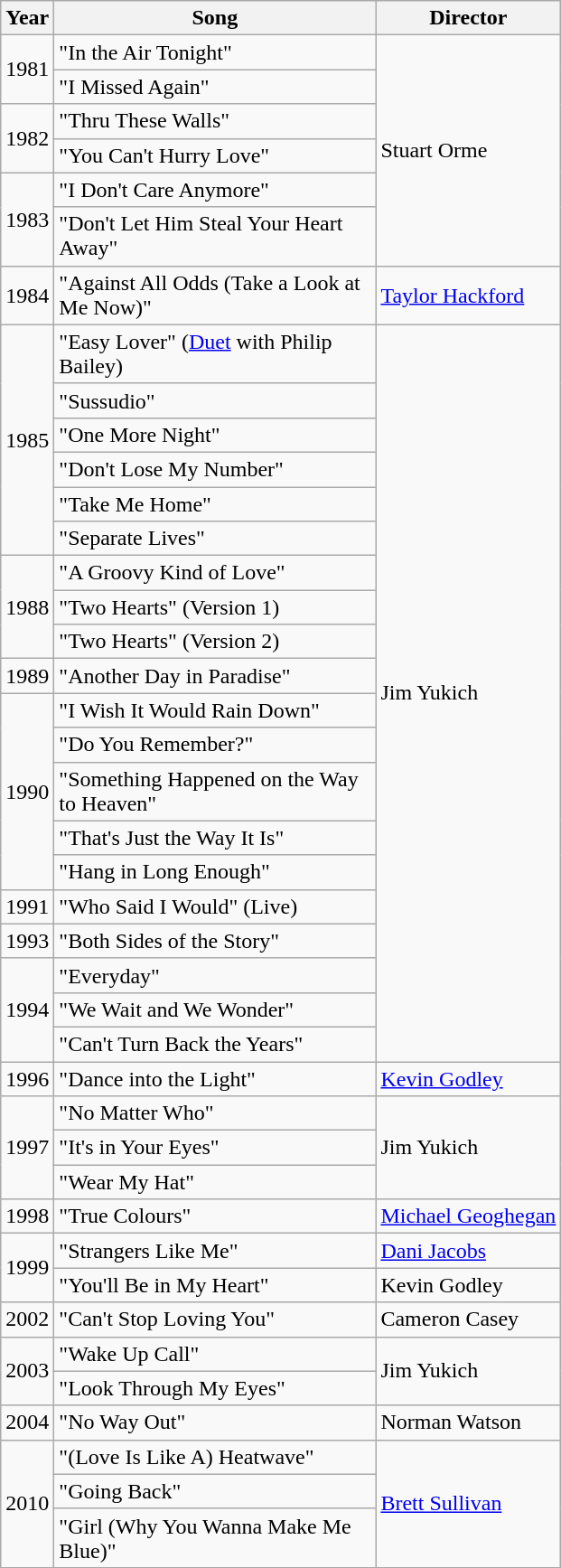<table class="wikitable">
<tr>
<th>Year</th>
<th width="230">Song</th>
<th>Director</th>
</tr>
<tr>
<td rowspan=2>1981</td>
<td>"In the Air Tonight"</td>
<td rowspan="6">Stuart Orme</td>
</tr>
<tr>
<td>"I Missed Again"</td>
</tr>
<tr>
<td rowspan=2>1982</td>
<td>"Thru These Walls"</td>
</tr>
<tr>
<td>"You Can't Hurry Love"</td>
</tr>
<tr>
<td rowspan=2>1983</td>
<td>"I Don't Care Anymore"</td>
</tr>
<tr>
<td>"Don't Let Him Steal Your Heart Away"</td>
</tr>
<tr>
<td>1984</td>
<td>"Against All Odds (Take a Look at Me Now)"</td>
<td><a href='#'>Taylor Hackford</a></td>
</tr>
<tr>
<td rowspan=6>1985</td>
<td>"Easy Lover" (<a href='#'>Duet</a> with Philip Bailey)</td>
<td rowspan="20">Jim Yukich</td>
</tr>
<tr>
<td>"Sussudio"</td>
</tr>
<tr>
<td>"One More Night"</td>
</tr>
<tr>
<td>"Don't Lose My Number"</td>
</tr>
<tr>
<td>"Take Me Home"</td>
</tr>
<tr>
<td>"Separate Lives"</td>
</tr>
<tr>
<td rowspan="3">1988</td>
<td>"A Groovy Kind of Love"</td>
</tr>
<tr>
<td>"Two Hearts" (Version 1)</td>
</tr>
<tr>
<td>"Two Hearts" (Version 2)</td>
</tr>
<tr>
<td>1989</td>
<td>"Another Day in Paradise"</td>
</tr>
<tr>
<td rowspan=5>1990</td>
<td>"I Wish It Would Rain Down"</td>
</tr>
<tr>
<td>"Do You Remember?"</td>
</tr>
<tr>
<td>"Something Happened on the Way to Heaven"</td>
</tr>
<tr>
<td>"That's Just the Way It Is"</td>
</tr>
<tr>
<td>"Hang in Long Enough"</td>
</tr>
<tr>
<td>1991</td>
<td>"Who Said I Would" (Live)</td>
</tr>
<tr>
<td>1993</td>
<td>"Both Sides of the Story"</td>
</tr>
<tr>
<td rowspan=3>1994</td>
<td>"Everyday"</td>
</tr>
<tr>
<td>"We Wait and We Wonder"</td>
</tr>
<tr>
<td>"Can't Turn Back the Years"</td>
</tr>
<tr>
<td>1996</td>
<td>"Dance into the Light"</td>
<td><a href='#'>Kevin Godley</a></td>
</tr>
<tr>
<td rowspan=3>1997</td>
<td>"No Matter Who"</td>
<td rowspan="3">Jim Yukich</td>
</tr>
<tr>
<td>"It's in Your Eyes"</td>
</tr>
<tr>
<td>"Wear My Hat"</td>
</tr>
<tr>
<td>1998</td>
<td>"True Colours"</td>
<td><a href='#'>Michael Geoghegan</a></td>
</tr>
<tr>
<td rowspan=2>1999</td>
<td>"Strangers Like Me"</td>
<td><a href='#'>Dani Jacobs</a></td>
</tr>
<tr>
<td>"You'll Be in My Heart"</td>
<td>Kevin Godley</td>
</tr>
<tr>
<td>2002</td>
<td>"Can't Stop Loving You"</td>
<td>Cameron Casey</td>
</tr>
<tr>
<td rowspan="2">2003</td>
<td>"Wake Up Call"</td>
<td rowspan="2">Jim Yukich</td>
</tr>
<tr>
<td>"Look Through My Eyes"</td>
</tr>
<tr>
<td>2004</td>
<td>"No Way Out"</td>
<td>Norman Watson</td>
</tr>
<tr>
<td rowspan="3">2010</td>
<td>"(Love Is Like A) Heatwave"</td>
<td rowspan="3"><a href='#'>Brett Sullivan</a></td>
</tr>
<tr>
<td>"Going Back"</td>
</tr>
<tr>
<td>"Girl (Why You Wanna Make Me Blue)"</td>
</tr>
<tr>
</tr>
</table>
